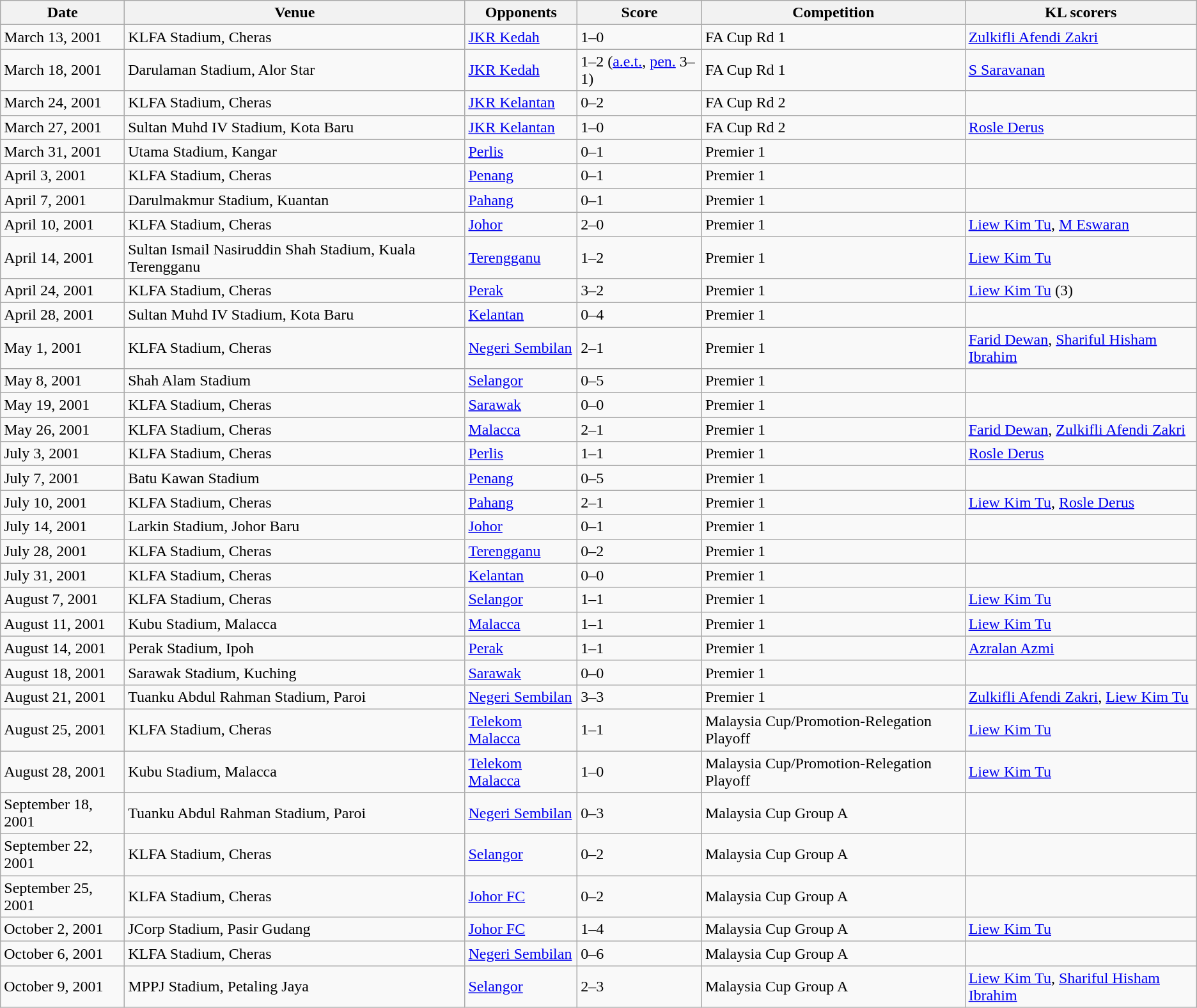<table class="wikitable">
<tr>
<th>Date</th>
<th>Venue</th>
<th>Opponents</th>
<th>Score</th>
<th>Competition</th>
<th>KL scorers</th>
</tr>
<tr>
<td>March 13, 2001</td>
<td>KLFA Stadium, Cheras</td>
<td><a href='#'>JKR Kedah</a></td>
<td>1–0</td>
<td>FA Cup Rd 1</td>
<td><a href='#'>Zulkifli Afendi Zakri</a></td>
</tr>
<tr>
<td>March 18, 2001</td>
<td>Darulaman Stadium, Alor Star</td>
<td><a href='#'>JKR Kedah</a></td>
<td>1–2 (<a href='#'>a.e.t.</a>, <a href='#'>pen.</a> 3–1)</td>
<td>FA Cup Rd 1</td>
<td><a href='#'>S Saravanan</a></td>
</tr>
<tr>
<td>March 24, 2001</td>
<td>KLFA Stadium, Cheras</td>
<td><a href='#'>JKR Kelantan</a></td>
<td>0–2</td>
<td>FA Cup Rd 2</td>
<td></td>
</tr>
<tr>
<td>March 27, 2001</td>
<td>Sultan Muhd IV Stadium, Kota Baru</td>
<td><a href='#'>JKR Kelantan</a></td>
<td>1–0</td>
<td>FA Cup Rd 2</td>
<td><a href='#'>Rosle Derus</a></td>
</tr>
<tr>
<td>March 31, 2001</td>
<td>Utama Stadium, Kangar</td>
<td><a href='#'>Perlis</a></td>
<td>0–1</td>
<td>Premier 1</td>
<td></td>
</tr>
<tr>
<td>April 3, 2001</td>
<td>KLFA Stadium, Cheras</td>
<td><a href='#'>Penang</a></td>
<td>0–1</td>
<td>Premier 1</td>
<td></td>
</tr>
<tr>
<td>April 7, 2001</td>
<td>Darulmakmur Stadium, Kuantan</td>
<td><a href='#'>Pahang</a></td>
<td>0–1</td>
<td>Premier 1</td>
<td></td>
</tr>
<tr>
<td>April 10, 2001</td>
<td>KLFA Stadium, Cheras</td>
<td><a href='#'>Johor</a></td>
<td>2–0</td>
<td>Premier 1</td>
<td><a href='#'>Liew Kim Tu</a>, <a href='#'>M Eswaran</a></td>
</tr>
<tr>
<td>April 14, 2001</td>
<td>Sultan Ismail Nasiruddin Shah Stadium, Kuala Terengganu</td>
<td><a href='#'>Terengganu</a></td>
<td>1–2</td>
<td>Premier 1</td>
<td><a href='#'>Liew Kim Tu</a></td>
</tr>
<tr>
<td>April 24, 2001</td>
<td>KLFA Stadium, Cheras</td>
<td><a href='#'>Perak</a></td>
<td>3–2</td>
<td>Premier 1</td>
<td><a href='#'>Liew Kim Tu</a> (3)</td>
</tr>
<tr>
<td>April 28, 2001</td>
<td>Sultan Muhd IV Stadium, Kota Baru</td>
<td><a href='#'>Kelantan</a></td>
<td>0–4</td>
<td>Premier 1</td>
<td></td>
</tr>
<tr>
<td>May 1, 2001</td>
<td>KLFA Stadium, Cheras</td>
<td><a href='#'>Negeri Sembilan</a></td>
<td>2–1</td>
<td>Premier 1</td>
<td><a href='#'>Farid Dewan</a>, <a href='#'>Shariful Hisham Ibrahim</a></td>
</tr>
<tr>
<td>May 8, 2001</td>
<td>Shah Alam Stadium</td>
<td><a href='#'>Selangor</a></td>
<td>0–5</td>
<td>Premier 1</td>
<td></td>
</tr>
<tr>
<td>May 19, 2001</td>
<td>KLFA Stadium, Cheras</td>
<td><a href='#'>Sarawak</a></td>
<td>0–0</td>
<td>Premier 1</td>
<td></td>
</tr>
<tr>
<td>May 26, 2001</td>
<td>KLFA Stadium, Cheras</td>
<td><a href='#'>Malacca</a></td>
<td>2–1</td>
<td>Premier 1</td>
<td><a href='#'>Farid Dewan</a>, <a href='#'>Zulkifli Afendi Zakri</a></td>
</tr>
<tr>
<td>July 3, 2001</td>
<td>KLFA Stadium, Cheras</td>
<td><a href='#'>Perlis</a></td>
<td>1–1</td>
<td>Premier 1</td>
<td><a href='#'>Rosle Derus</a></td>
</tr>
<tr>
<td>July 7, 2001</td>
<td>Batu Kawan Stadium</td>
<td><a href='#'>Penang</a></td>
<td>0–5</td>
<td>Premier 1</td>
<td></td>
</tr>
<tr>
<td>July 10, 2001</td>
<td>KLFA Stadium, Cheras</td>
<td><a href='#'>Pahang</a></td>
<td>2–1</td>
<td>Premier 1</td>
<td><a href='#'>Liew Kim Tu</a>, <a href='#'>Rosle Derus</a></td>
</tr>
<tr>
<td>July 14, 2001</td>
<td>Larkin Stadium, Johor Baru</td>
<td><a href='#'>Johor</a></td>
<td>0–1</td>
<td>Premier 1</td>
<td></td>
</tr>
<tr>
<td>July 28, 2001</td>
<td>KLFA Stadium, Cheras</td>
<td><a href='#'>Terengganu</a></td>
<td>0–2</td>
<td>Premier 1</td>
<td></td>
</tr>
<tr>
<td>July 31, 2001</td>
<td>KLFA Stadium, Cheras</td>
<td><a href='#'>Kelantan</a></td>
<td>0–0</td>
<td>Premier 1</td>
<td></td>
</tr>
<tr>
<td>August 7, 2001</td>
<td>KLFA Stadium, Cheras</td>
<td><a href='#'>Selangor</a></td>
<td>1–1</td>
<td>Premier 1</td>
<td><a href='#'>Liew Kim Tu</a></td>
</tr>
<tr>
<td>August 11, 2001</td>
<td>Kubu Stadium, Malacca</td>
<td><a href='#'>Malacca</a></td>
<td>1–1</td>
<td>Premier 1</td>
<td><a href='#'>Liew Kim Tu</a></td>
</tr>
<tr>
<td>August 14, 2001</td>
<td>Perak Stadium, Ipoh</td>
<td><a href='#'>Perak</a></td>
<td>1–1</td>
<td>Premier 1</td>
<td><a href='#'>Azralan Azmi</a></td>
</tr>
<tr>
<td>August 18, 2001</td>
<td>Sarawak Stadium, Kuching</td>
<td><a href='#'>Sarawak</a></td>
<td>0–0</td>
<td>Premier 1</td>
<td></td>
</tr>
<tr>
<td>August 21, 2001</td>
<td>Tuanku Abdul Rahman Stadium, Paroi</td>
<td><a href='#'>Negeri Sembilan</a></td>
<td>3–3</td>
<td>Premier 1</td>
<td><a href='#'>Zulkifli Afendi Zakri</a>, <a href='#'>Liew Kim Tu</a></td>
</tr>
<tr>
<td>August 25, 2001</td>
<td>KLFA Stadium, Cheras</td>
<td><a href='#'>Telekom Malacca</a></td>
<td>1–1</td>
<td>Malaysia Cup/Promotion-Relegation Playoff</td>
<td><a href='#'>Liew Kim Tu</a></td>
</tr>
<tr>
<td>August 28, 2001</td>
<td>Kubu Stadium, Malacca</td>
<td><a href='#'>Telekom Malacca</a></td>
<td>1–0</td>
<td>Malaysia Cup/Promotion-Relegation Playoff</td>
<td><a href='#'>Liew Kim Tu</a></td>
</tr>
<tr>
<td>September 18, 2001</td>
<td>Tuanku Abdul Rahman Stadium, Paroi</td>
<td><a href='#'>Negeri Sembilan</a></td>
<td>0–3</td>
<td>Malaysia Cup Group A</td>
<td></td>
</tr>
<tr>
<td>September 22, 2001</td>
<td>KLFA Stadium, Cheras</td>
<td><a href='#'>Selangor</a></td>
<td>0–2</td>
<td>Malaysia Cup Group A</td>
<td></td>
</tr>
<tr>
<td>September 25, 2001</td>
<td>KLFA Stadium, Cheras</td>
<td><a href='#'>Johor FC</a></td>
<td>0–2</td>
<td>Malaysia Cup Group A</td>
<td></td>
</tr>
<tr>
<td>October 2, 2001</td>
<td>JCorp Stadium, Pasir Gudang</td>
<td><a href='#'>Johor FC</a></td>
<td>1–4</td>
<td>Malaysia Cup Group A</td>
<td><a href='#'>Liew Kim Tu</a></td>
</tr>
<tr>
<td>October 6, 2001</td>
<td>KLFA Stadium, Cheras</td>
<td><a href='#'>Negeri Sembilan</a></td>
<td>0–6</td>
<td>Malaysia Cup Group A</td>
<td></td>
</tr>
<tr>
<td>October 9, 2001</td>
<td>MPPJ Stadium, Petaling Jaya</td>
<td><a href='#'>Selangor</a></td>
<td>2–3</td>
<td>Malaysia Cup Group A</td>
<td><a href='#'>Liew Kim Tu</a>, <a href='#'>Shariful Hisham Ibrahim</a></td>
</tr>
</table>
